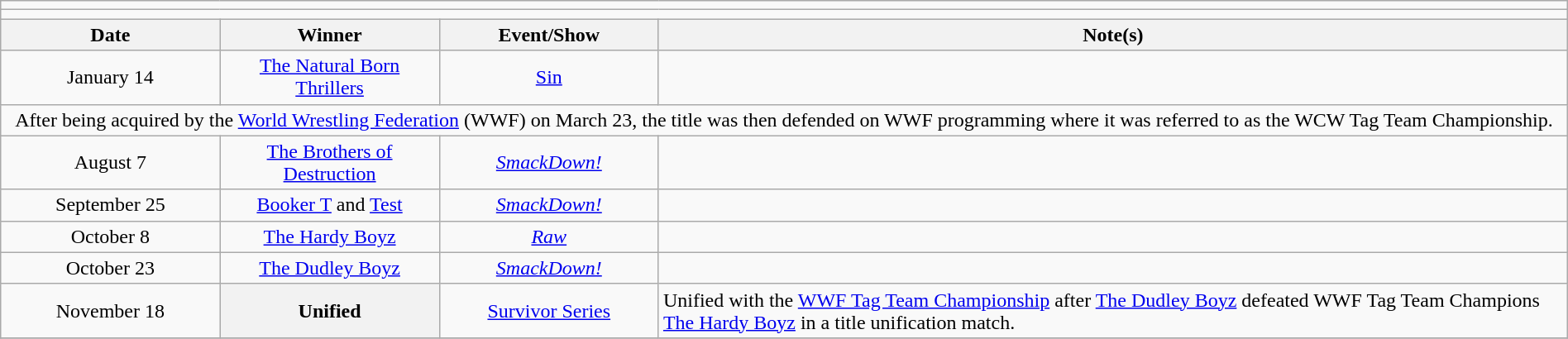<table class="wikitable" style="text-align:center; width:100%;">
<tr>
<td colspan="5"></td>
</tr>
<tr>
<td colspan="5"><strong></strong></td>
</tr>
<tr>
<th width=14%>Date</th>
<th width=14%>Winner</th>
<th width=14%>Event/Show</th>
<th width=58%>Note(s)</th>
</tr>
<tr>
<td>January 14</td>
<td><a href='#'>The Natural Born Thrillers</a><br></td>
<td><a href='#'>Sin</a></td>
<td></td>
</tr>
<tr>
<td colspan="4">After being acquired by the <a href='#'>World Wrestling Federation</a> (WWF) on March 23, the title was then defended on WWF programming where it was referred to as the WCW Tag Team Championship.</td>
</tr>
<tr>
<td>August 7<br></td>
<td><a href='#'>The Brothers of Destruction</a><br></td>
<td><em><a href='#'>SmackDown!</a></em></td>
<td></td>
</tr>
<tr>
<td>September 25<br></td>
<td><a href='#'>Booker T</a> and <a href='#'>Test</a></td>
<td><em><a href='#'>SmackDown!</a></em></td>
<td></td>
</tr>
<tr>
<td>October 8</td>
<td><a href='#'>The Hardy Boyz</a><br></td>
<td><em><a href='#'>Raw</a></em></td>
<td></td>
</tr>
<tr>
<td>October 23<br></td>
<td><a href='#'>The Dudley Boyz</a><br></td>
<td><em><a href='#'>SmackDown!</a></em></td>
<td></td>
</tr>
<tr>
<td>November 18</td>
<th>Unified</th>
<td><a href='#'>Survivor Series</a></td>
<td align=left>Unified with the <a href='#'>WWF Tag Team Championship</a> after <a href='#'>The Dudley Boyz</a> defeated WWF Tag Team Champions <a href='#'>The Hardy Boyz</a> in a title unification match.</td>
</tr>
<tr>
</tr>
</table>
